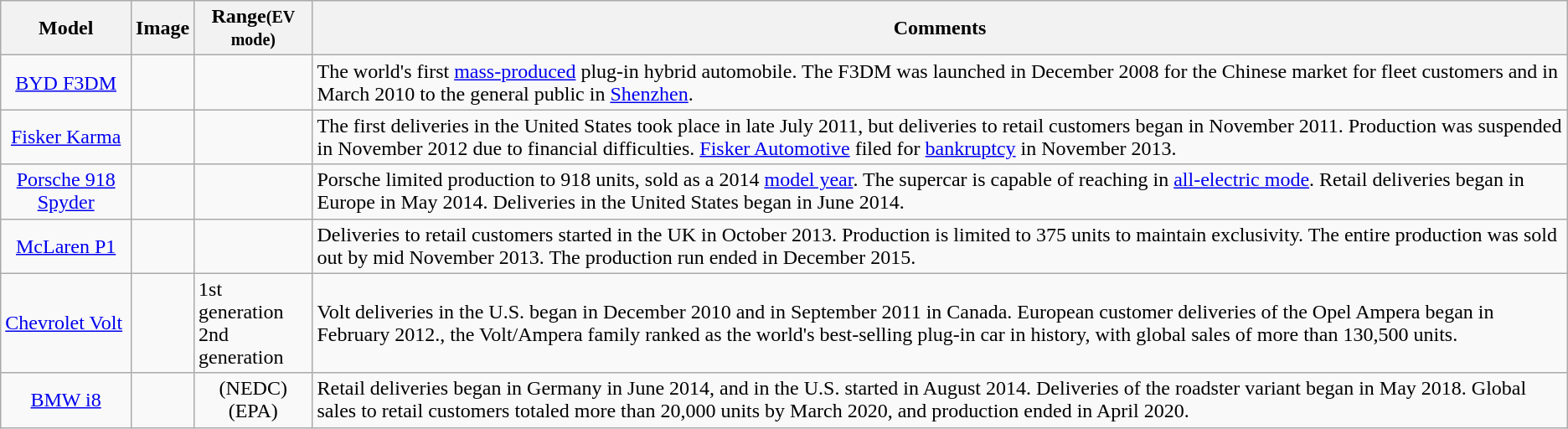<table class="wikitable sortable">
<tr>
<th scope="col">Model</th>
<th class="unsortable" scope="col">Image</th>
<th scope="col">Range<small>(EV mode)</small></th>
<th class="unsortable" scope="col">Comments</th>
</tr>
<tr align="center">
<td><a href='#'>BYD F3DM</a></td>
<td></td>
<td></td>
<td align="left">The world's first <a href='#'>mass-produced</a> plug-in hybrid automobile. The F3DM was launched in December 2008 for the Chinese market for fleet customers and in March 2010 to the general public in <a href='#'>Shenzhen</a>.</td>
</tr>
<tr align="center">
<td><a href='#'>Fisker Karma</a></td>
<td></td>
<td></td>
<td align="left">The first deliveries in the United States took place in late July 2011, but deliveries to retail customers began in November 2011. Production was suspended in November 2012 due to financial difficulties. <a href='#'>Fisker Automotive</a> filed for <a href='#'>bankruptcy</a> in November 2013.</td>
</tr>
<tr align="center">
<td><a href='#'>Porsche 918 Spyder</a></td>
<td></td>
<td></td>
<td align="left">Porsche limited production to 918 units, sold as a 2014 <a href='#'>model year</a>. The supercar is capable of reaching  in <a href='#'>all-electric mode</a>. Retail deliveries began in Europe in May 2014. Deliveries in the United States began in June 2014.</td>
</tr>
<tr align="center">
<td><a href='#'>McLaren P1</a></td>
<td></td>
<td></td>
<td align="left">Deliveries to retail customers started in the UK in October 2013. Production is limited to 375 units to maintain exclusivity. The entire production was sold out by mid November 2013. The production run ended in December 2015.</td>
</tr>
<tr>
<td><a href='#'>Chevrolet Volt</a></td>
<td></td>
<td>1st generation<br>
2nd generation
</td>
<td>Volt deliveries in the U.S. began in December 2010 and in September 2011 in Canada. European customer deliveries of the Opel Ampera began in February 2012., the Volt/Ampera family ranked as the world's best-selling plug-in car in history, with global sales of more than 130,500 units.</td>
</tr>
<tr align="center">
<td><a href='#'>BMW i8</a></td>
<td></td>
<td>(NEDC) (EPA)</td>
<td align="left">Retail deliveries began in Germany in June 2014, and in the U.S. started in August 2014. Deliveries of the roadster variant began in May 2018. Global sales to retail customers totaled more than 20,000 units by March 2020, and production ended in April 2020.</td>
</tr>
</table>
